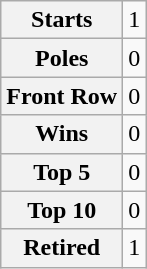<table class="wikitable" style="text-align:center">
<tr>
<th>Starts</th>
<td>1</td>
</tr>
<tr>
<th>Poles</th>
<td>0</td>
</tr>
<tr>
<th>Front Row</th>
<td>0</td>
</tr>
<tr>
<th>Wins</th>
<td>0</td>
</tr>
<tr>
<th>Top 5</th>
<td>0</td>
</tr>
<tr>
<th>Top 10</th>
<td>0</td>
</tr>
<tr>
<th>Retired</th>
<td>1</td>
</tr>
</table>
